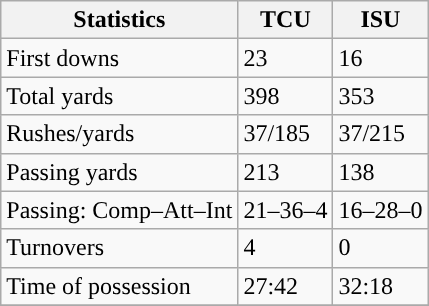<table class="wikitable" style="float: left;">
<tr>
<th>Statistics</th>
<th>TCU</th>
<th>ISU</th>
</tr>
<tr>
<td>First downs</td>
<td>23</td>
<td>16</td>
</tr>
<tr>
<td>Total yards</td>
<td>398</td>
<td>353</td>
</tr>
<tr>
<td>Rushes/yards</td>
<td>37/185</td>
<td>37/215</td>
</tr>
<tr>
<td>Passing yards</td>
<td>213</td>
<td>138</td>
</tr>
<tr>
<td>Passing: Comp–Att–Int</td>
<td>21–36–4</td>
<td>16–28–0</td>
</tr>
<tr>
<td>Turnovers</td>
<td>4</td>
<td>0</td>
</tr>
<tr>
<td>Time of possession</td>
<td>27:42</td>
<td>32:18</td>
</tr>
<tr>
</tr>
</table>
